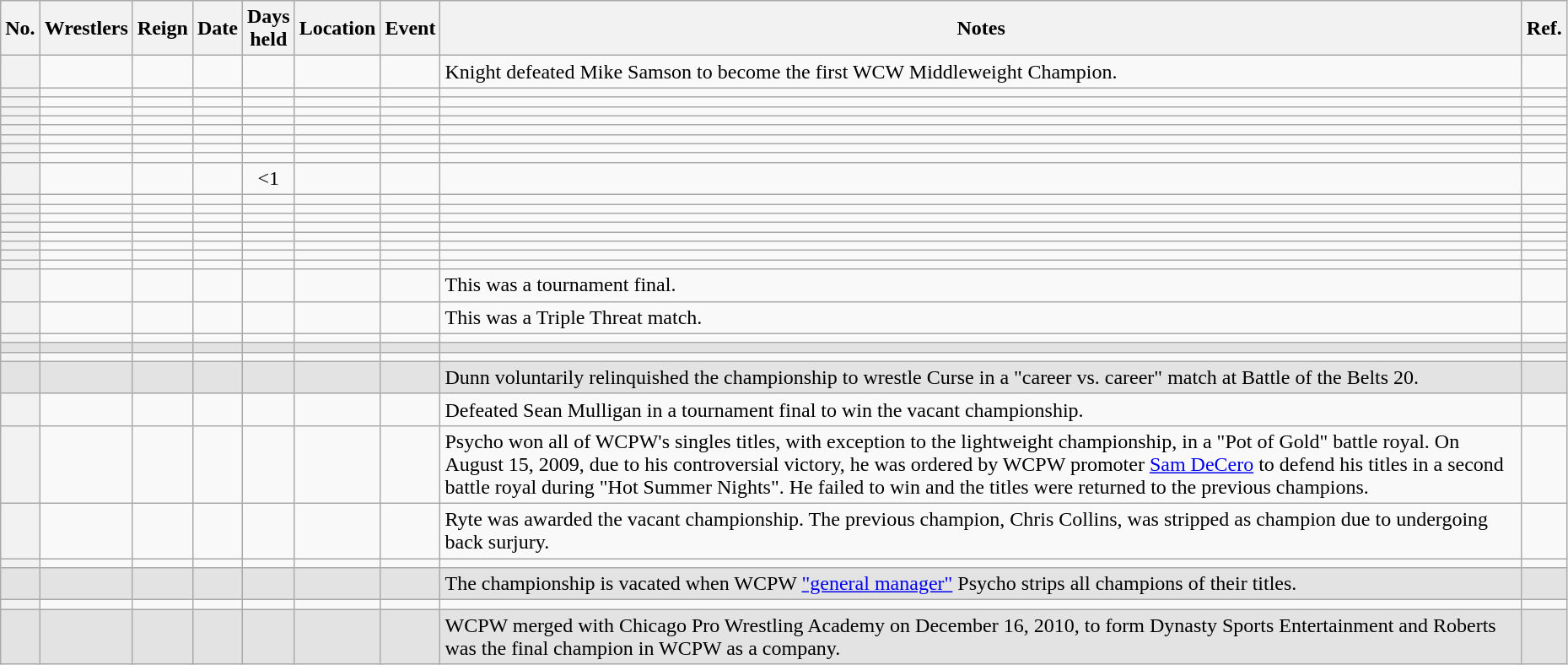<table class="wikitable sortable" width=98% style="text-align:center;">
<tr>
<th>No.</th>
<th>Wrestlers</th>
<th>Reign</th>
<th>Date</th>
<th>Days<br>held</th>
<th>Location</th>
<th>Event</th>
<th>Notes</th>
<th>Ref.</th>
</tr>
<tr>
<th></th>
<td></td>
<td></td>
<td></td>
<td></td>
<td></td>
<td></td>
<td align="left">Knight defeated Mike Samson to become the first WCW Middleweight Champion.</td>
<td align="left"> </td>
</tr>
<tr>
<th></th>
<td></td>
<td></td>
<td></td>
<td></td>
<td></td>
<td></td>
<td align="left"></td>
<td align="left"></td>
</tr>
<tr>
<th></th>
<td></td>
<td></td>
<td></td>
<td></td>
<td></td>
<td></td>
<td align="left"></td>
<td> </td>
</tr>
<tr>
<th></th>
<td></td>
<td></td>
<td></td>
<td></td>
<td></td>
<td></td>
<td align="left"></td>
<td align="left"></td>
</tr>
<tr>
<th></th>
<td></td>
<td></td>
<td></td>
<td></td>
<td></td>
<td></td>
<td align="left"></td>
<td align="left"></td>
</tr>
<tr>
<th></th>
<td></td>
<td></td>
<td></td>
<td></td>
<td></td>
<td></td>
<td align="left"></td>
<td></td>
</tr>
<tr>
<th></th>
<td></td>
<td></td>
<td></td>
<td></td>
<td></td>
<td></td>
<td align="left"></td>
<td align="left"></td>
</tr>
<tr>
<th></th>
<td></td>
<td></td>
<td></td>
<td></td>
<td></td>
<td></td>
<td align="left"></td>
<td align="left"> </td>
</tr>
<tr>
<th></th>
<td></td>
<td></td>
<td></td>
<td></td>
<td></td>
<td></td>
<td align="left"></td>
<td> </td>
</tr>
<tr>
<th></th>
<td></td>
<td></td>
<td></td>
<td><1</td>
<td></td>
<td></td>
<td align="left"></td>
<td align="left"></td>
</tr>
<tr>
<th></th>
<td></td>
<td></td>
<td></td>
<td></td>
<td></td>
<td></td>
<td align="left"></td>
<td align="left"></td>
</tr>
<tr>
<th></th>
<td></td>
<td></td>
<td></td>
<td></td>
<td></td>
<td></td>
<td align="left"></td>
<td align="left"></td>
</tr>
<tr>
<th></th>
<td></td>
<td></td>
<td></td>
<td></td>
<td></td>
<td></td>
<td align="left"></td>
<td align="left"></td>
</tr>
<tr>
<th></th>
<td></td>
<td></td>
<td></td>
<td></td>
<td></td>
<td></td>
<td align="left"></td>
<td align="left"></td>
</tr>
<tr>
<th></th>
<td></td>
<td></td>
<td></td>
<td></td>
<td></td>
<td></td>
<td align="left"></td>
<td align="left"></td>
</tr>
<tr>
<th></th>
<td></td>
<td></td>
<td></td>
<td></td>
<td></td>
<td></td>
<td align="left"></td>
<td></td>
</tr>
<tr>
<th></th>
<td></td>
<td></td>
<td></td>
<td></td>
<td></td>
<td></td>
<td align="left"></td>
<td align="left"></td>
</tr>
<tr>
<th></th>
<td></td>
<td></td>
<td></td>
<td></td>
<td></td>
<td></td>
<td align="left"></td>
<td align="left"></td>
</tr>
<tr>
<th></th>
<td></td>
<td></td>
<td></td>
<td></td>
<td></td>
<td></td>
<td align="left">This was a tournament final.</td>
<td align="left"></td>
</tr>
<tr>
<th></th>
<td></td>
<td></td>
<td></td>
<td></td>
<td></td>
<td></td>
<td align="left">This was a Triple Threat match.</td>
<td align="left"></td>
</tr>
<tr>
<th></th>
<td></td>
<td></td>
<td></td>
<td></td>
<td></td>
<td></td>
<td align="left"></td>
<td align="left"></td>
</tr>
<tr style="background:#e3e3e3">
<td></td>
<td></td>
<td></td>
<td></td>
<td></td>
<td></td>
<td></td>
<td align="left"></td>
<td align="left"></td>
</tr>
<tr>
<th></th>
<td></td>
<td></td>
<td></td>
<td></td>
<td></td>
<td></td>
<td align="left"></td>
<td align="left"></td>
</tr>
<tr style="background:#e3e3e3">
<td></td>
<td></td>
<td></td>
<td></td>
<td></td>
<td></td>
<td></td>
<td align="left">Dunn voluntarily relinquished the championship to wrestle Curse in a "career vs. career" match at Battle of the Belts 20.</td>
<td align="left"></td>
</tr>
<tr>
<th></th>
<td></td>
<td></td>
<td></td>
<td></td>
<td></td>
<td></td>
<td align="left">Defeated Sean Mulligan in a tournament final to win the vacant championship.</td>
<td align="left"></td>
</tr>
<tr>
<th></th>
<td></td>
<td></td>
<td></td>
<td></td>
<td></td>
<td></td>
<td align="left">Psycho won all of WCPW's singles titles, with exception to the lightweight championship, in a "Pot of Gold" battle royal. On August 15, 2009, due to his controversial victory, he was ordered by WCPW promoter <a href='#'>Sam DeCero</a> to defend his titles in a second battle royal during "Hot Summer Nights". He failed to win and the titles were returned to the previous champions.</td>
<td align="left"></td>
</tr>
<tr>
<th></th>
<td></td>
<td></td>
<td></td>
<td></td>
<td></td>
<td></td>
<td align="left">Ryte was awarded the vacant championship. The previous champion, Chris Collins, was stripped as champion due to undergoing back surjury.</td>
<td align="left"></td>
</tr>
<tr>
<th></th>
<td></td>
<td></td>
<td></td>
<td></td>
<td></td>
<td></td>
<td align="left"></td>
<td align="left"></td>
</tr>
<tr style="background:#e3e3e3">
<td></td>
<td></td>
<td></td>
<td></td>
<td></td>
<td></td>
<td></td>
<td align="left">The championship is vacated when WCPW <a href='#'>"general manager"</a> Psycho strips all champions of their titles.</td>
<td align="left"></td>
</tr>
<tr>
<th></th>
<td></td>
<td></td>
<td></td>
<td></td>
<td></td>
<td></td>
<td align="left"></td>
<td align="left"></td>
</tr>
<tr style="background:#e3e3e3">
<td></td>
<td></td>
<td></td>
<td></td>
<td></td>
<td></td>
<td></td>
<td align="left">WCPW merged with Chicago Pro Wrestling Academy on December 16, 2010, to form Dynasty Sports Entertainment and Roberts was the final champion in WCPW as a company.</td>
<td align="left"></td>
</tr>
</table>
